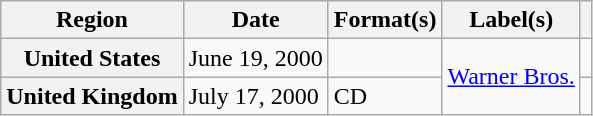<table class="wikitable plainrowheaders">
<tr>
<th scope="col">Region</th>
<th scope="col">Date</th>
<th scope="col">Format(s)</th>
<th scope="col">Label(s)</th>
<th scope="col"></th>
</tr>
<tr>
<th scope="row">United States</th>
<td>June 19, 2000</td>
<td></td>
<td rowspan="2"><a href='#'>Warner Bros.</a></td>
<td align="center"></td>
</tr>
<tr>
<th scope="row">United Kingdom</th>
<td>July 17, 2000</td>
<td>CD</td>
<td align="center"></td>
</tr>
</table>
